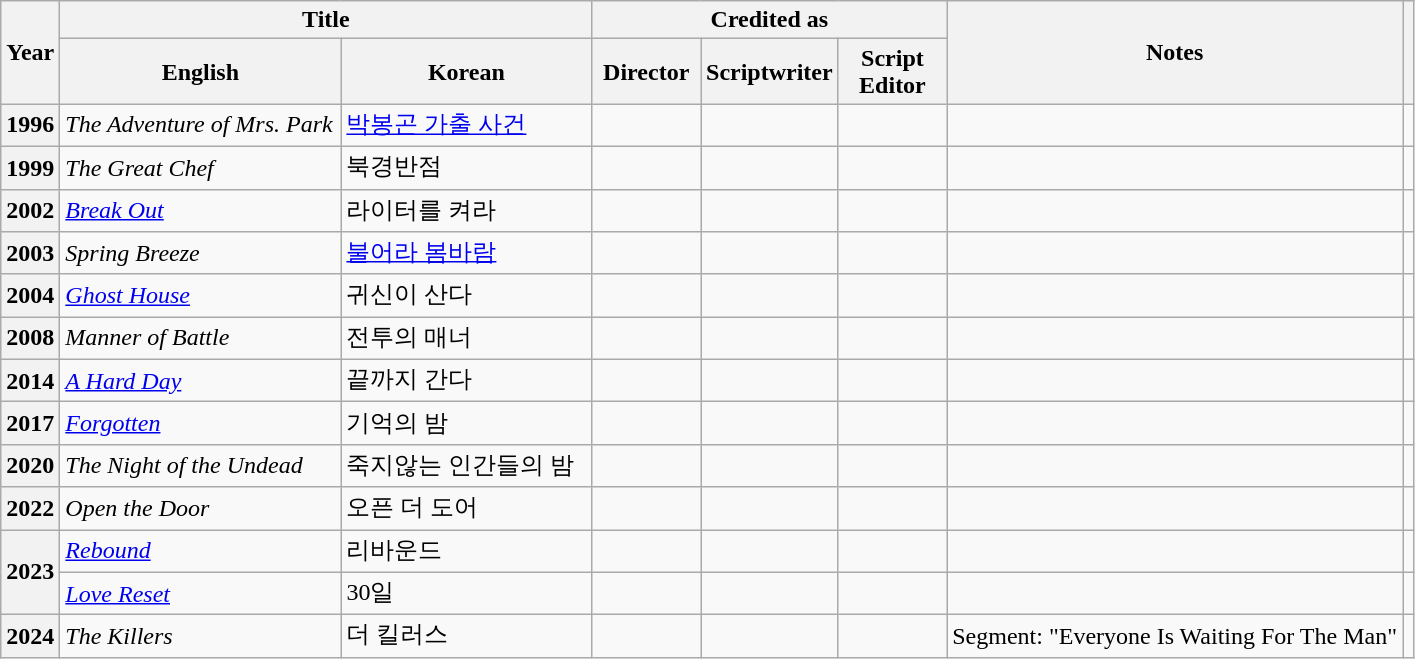<table class="wikitable plainrowheaders sortable" style="clear:none; font-size:100%; padding:0 auto">
<tr>
<th scope="col" rowspan="2">Year</th>
<th scope="col" colspan="2">Title</th>
<th colspan="3" scope="col">Credited as</th>
<th rowspan="2" scope="col" class="unsortable">Notes</th>
<th rowspan="2" scope="col" class="unsortable"></th>
</tr>
<tr>
<th width="180">English</th>
<th width="160">Korean</th>
<th width="65">Director</th>
<th width="65">Scriptwriter</th>
<th width="65">Script Editor</th>
</tr>
<tr>
<th scope="row">1996</th>
<td><em>The Adventure of Mrs. Park</em></td>
<td><a href='#'>박봉곤 가출 사건</a></td>
<td></td>
<td></td>
<td></td>
<td></td>
<td></td>
</tr>
<tr>
<th scope="row">1999</th>
<td><em>The Great Chef</em></td>
<td>북경반점</td>
<td></td>
<td></td>
<td></td>
<td></td>
<td></td>
</tr>
<tr>
<th scope="row">2002</th>
<td><em><a href='#'>Break Out</a></em></td>
<td>라이터를 켜라</td>
<td></td>
<td></td>
<td></td>
<td></td>
<td></td>
</tr>
<tr>
<th scope="row">2003</th>
<td><em>Spring Breeze</em></td>
<td><a href='#'>불어라 봄바람</a></td>
<td></td>
<td></td>
<td></td>
<td></td>
<td></td>
</tr>
<tr>
<th scope="row">2004</th>
<td><em><a href='#'>Ghost House</a></em></td>
<td>귀신이 산다</td>
<td></td>
<td></td>
<td></td>
<td></td>
<td></td>
</tr>
<tr>
<th scope="row">2008</th>
<td><em>Manner of Battle</em></td>
<td>전투의 매너</td>
<td></td>
<td></td>
<td></td>
<td></td>
<td></td>
</tr>
<tr>
<th scope="row">2014</th>
<td><em><a href='#'>A Hard Day</a></em></td>
<td>끝까지 간다</td>
<td></td>
<td></td>
<td></td>
<td></td>
<td></td>
</tr>
<tr>
<th scope="row">2017</th>
<td><em><a href='#'>Forgotten</a></em></td>
<td>기억의 밤</td>
<td></td>
<td></td>
<td></td>
<td></td>
<td></td>
</tr>
<tr>
<th scope="row">2020</th>
<td><em>The Night of the Undead</em></td>
<td>죽지않는 인간들의 밤</td>
<td></td>
<td></td>
<td></td>
<td></td>
<td></td>
</tr>
<tr>
<th scope="row">2022</th>
<td><em>Open the Door</em></td>
<td>오픈 더 도어</td>
<td></td>
<td></td>
<td></td>
<td></td>
<td></td>
</tr>
<tr>
<th scope="row" rowspan="2">2023</th>
<td><em><a href='#'>Rebound</a></em></td>
<td>리바운드</td>
<td></td>
<td></td>
<td></td>
<td></td>
<td></td>
</tr>
<tr>
<td><em><a href='#'>Love Reset</a></em></td>
<td>30일</td>
<td></td>
<td></td>
<td></td>
<td></td>
<td></td>
</tr>
<tr>
<th scope="row">2024</th>
<td><em>The Killers</em></td>
<td>더 킬러스</td>
<td></td>
<td></td>
<td></td>
<td>Segment: "Everyone Is Waiting For The Man"</td>
<td></td>
</tr>
</table>
